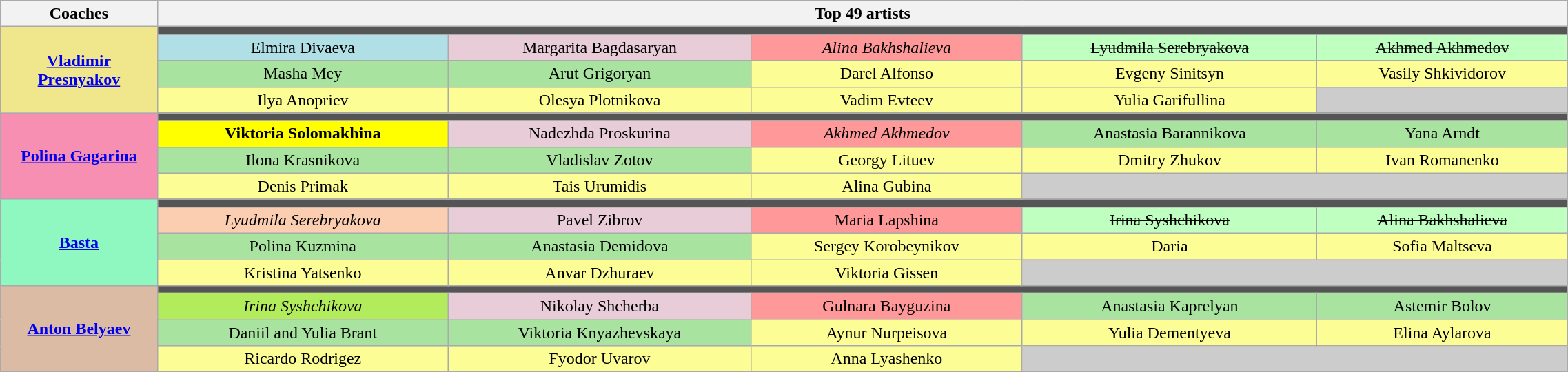<table class="wikitable" style="text-align:center; width:120%;">
<tr>
<th width="10%">Coaches</th>
<th width="90%" colspan=5>Top 49 artists</th>
</tr>
<tr>
<th rowspan=4 style="background:khaki"><a href='#'>Vladimir Presnyakov</a></th>
<td colspan=5 style="background:#555555;"></td>
</tr>
<tr>
<td style="background:#B0E0E6;">Elmira Divaeva</td>
<td style="background:#E8CCD7;">Margarita Bagdasaryan</td>
<td style="background:#FF9999;"><em>Alina Bakhshalieva</em></td>
<td style="background:#BFFFC0;"><s>Lyudmila Serebryakova</s></td>
<td style="background:#BFFFC0;"><s>Akhmed Akhmedov</s></td>
</tr>
<tr>
<td style="background:#A8E4A0;">Masha Mey</td>
<td style="background:#A8E4A0;">Arut Grigoryan</td>
<td style="background:#FDFD96;">Darel Alfonso</td>
<td style="background:#FDFD96;">Evgeny Sinitsyn</td>
<td style="background:#FDFD96;">Vasily Shkividorov</td>
</tr>
<tr>
<td style="background:#FDFD96;">Ilya Anopriev</td>
<td style="background:#FDFD96;">Olesya Plotnikova</td>
<td style="background:#FDFD96;">Vadim Evteev</td>
<td style="background:#FDFD96;">Yulia Garifullina</td>
<td style="background:#ccc;"></td>
</tr>
<tr>
<th rowspan=4 style="background:#f78fb2;"><a href='#'>Polina Gagarina</a></th>
<td colspan=5 style="background:#555555;"></td>
</tr>
<tr>
<td style="background:yellow;"><strong>Viktoria Solomakhina</strong></td>
<td style="background:#E8CCD7;">Nadezhda Proskurina</td>
<td style="background:#FF9999;"><em>Akhmed Akhmedov</em></td>
<td style="background:#A8E4A0;">Anastasia Barannikova</td>
<td style="background:#A8E4A0;">Yana Arndt</td>
</tr>
<tr>
<td style="background:#A8E4A0;">Ilona Krasnikova</td>
<td style="background:#A8E4A0;">Vladislav Zotov</td>
<td style="background:#FDFD96;">Georgy Lituev</td>
<td style="background:#FDFD96;">Dmitry Zhukov</td>
<td style="background:#FDFD96;">Ivan Romanenko</td>
</tr>
<tr>
<td style="background:#FDFD96;">Denis Primak</td>
<td style="background:#FDFD96;">Tais Urumidis</td>
<td style="background:#FDFD96;">Alina Gubina</td>
<td colspan=2 style="background:#ccc;"></td>
</tr>
<tr>
<th rowspan=4 style="background:#8ff7c0;"><a href='#'>Basta</a></th>
<td colspan=5 style="background:#555555;"></td>
</tr>
<tr>
<td style="background:#FBCEB1;"><em>Lyudmila Serebryakova</em></td>
<td style="background:#E8CCD7;">Pavel Zibrov</td>
<td style="background:#FF9999;">Maria Lapshina</td>
<td style="background:#BFFFC0;"><s>Irina Syshchikova</s></td>
<td style="background:#BFFFC0;"><s>Alina Bakhshalieva</s></td>
</tr>
<tr>
<td style="background:#A8E4A0;">Polina Kuzmina</td>
<td style="background:#A8E4A0;">Anastasia Demidova</td>
<td style="background:#FDFD96;">Sergey Korobeynikov</td>
<td style="background:#FDFD96;">Daria</td>
<td style="background:#FDFD96;">Sofia Maltseva</td>
</tr>
<tr>
<td style="background:#FDFD96;">Kristina Yatsenko</td>
<td style="background:#FDFD96;">Anvar Dzhuraev</td>
<td style="background:#FDFD96;">Viktoria Gissen</td>
<td colspan=2 style="background:#ccc;"></td>
</tr>
<tr>
<th rowspan=4 style="background:#dbbba4;"><a href='#'>Anton Belyaev</a></th>
<td colspan=5 style="background:#555555;"></td>
</tr>
<tr>
<td style="background:#B2EC5D;"><em>Irina Syshchikova</em></td>
<td style="background:#E8CCD7;">Nikolay Shcherba</td>
<td style="background:#FF9999;">Gulnara Bayguzina</td>
<td style="background:#A8E4A0;">Anastasia Kaprelyan</td>
<td style="background:#A8E4A0;">Astemir Bolov</td>
</tr>
<tr>
<td style="background:#A8E4A0;">Daniil and Yulia Brant</td>
<td style="background:#A8E4A0;">Viktoria Knyazhevskaya</td>
<td style="background:#FDFD96;">Aynur Nurpeisova</td>
<td style="background:#FDFD96;">Yulia Dementyeva</td>
<td style="background:#FDFD96;">Elina Aylarova</td>
</tr>
<tr>
<td style="background:#FDFD96;">Ricardo Rodrigez</td>
<td style="background:#FDFD96;">Fyodor Uvarov</td>
<td style="background:#FDFD96;">Anna Lyashenko</td>
<td colspan=2 style="background:#ccc;"></td>
</tr>
<tr>
</tr>
</table>
